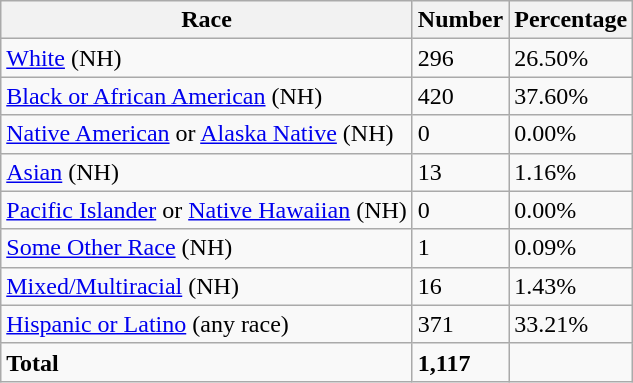<table class="wikitable">
<tr>
<th>Race</th>
<th>Number</th>
<th>Percentage</th>
</tr>
<tr>
<td><a href='#'>White</a> (NH)</td>
<td>296</td>
<td>26.50%</td>
</tr>
<tr>
<td><a href='#'>Black or African American</a> (NH)</td>
<td>420</td>
<td>37.60%</td>
</tr>
<tr>
<td><a href='#'>Native American</a> or <a href='#'>Alaska Native</a> (NH)</td>
<td>0</td>
<td>0.00%</td>
</tr>
<tr>
<td><a href='#'>Asian</a> (NH)</td>
<td>13</td>
<td>1.16%</td>
</tr>
<tr>
<td><a href='#'>Pacific Islander</a> or <a href='#'>Native Hawaiian</a> (NH)</td>
<td>0</td>
<td>0.00%</td>
</tr>
<tr>
<td><a href='#'>Some Other Race</a> (NH)</td>
<td>1</td>
<td>0.09%</td>
</tr>
<tr>
<td><a href='#'>Mixed/Multiracial</a> (NH)</td>
<td>16</td>
<td>1.43%</td>
</tr>
<tr>
<td><a href='#'>Hispanic or Latino</a> (any race)</td>
<td>371</td>
<td>33.21%</td>
</tr>
<tr>
<td><strong>Total</strong></td>
<td><strong>1,117</strong></td>
</tr>
</table>
